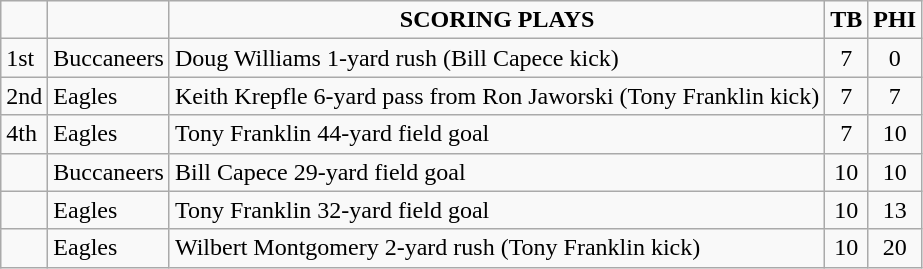<table class="wikitable">
<tr align="center">
<td></td>
<td></td>
<td><strong>SCORING PLAYS</strong></td>
<td><strong>TB</strong></td>
<td><strong>PHI</strong></td>
</tr>
<tr>
<td>1st</td>
<td>Buccaneers</td>
<td>Doug Williams 1-yard rush (Bill Capece kick)</td>
<td align="center">7</td>
<td align="center">0</td>
</tr>
<tr>
<td>2nd</td>
<td>Eagles</td>
<td>Keith Krepfle 6-yard pass from Ron Jaworski (Tony Franklin kick)</td>
<td align="center">7</td>
<td align="center">7</td>
</tr>
<tr>
<td>4th</td>
<td>Eagles</td>
<td>Tony Franklin 44-yard field goal</td>
<td align="center">7</td>
<td align="center">10</td>
</tr>
<tr>
<td></td>
<td>Buccaneers</td>
<td>Bill Capece 29-yard field goal</td>
<td align="center">10</td>
<td align="center">10</td>
</tr>
<tr>
<td></td>
<td>Eagles</td>
<td>Tony Franklin 32-yard field goal</td>
<td align="center">10</td>
<td align="center">13</td>
</tr>
<tr>
<td></td>
<td>Eagles</td>
<td>Wilbert Montgomery 2-yard rush (Tony Franklin kick)</td>
<td align="center">10</td>
<td align="center">20</td>
</tr>
</table>
